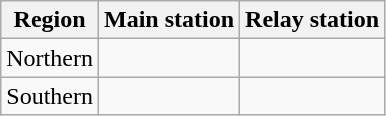<table class="wikitable sortable plainrowheaders">
<tr>
<th>Region</th>
<th>Main station</th>
<th>Relay station</th>
</tr>
<tr>
<td>Northern</td>
<td></td>
<td></td>
</tr>
<tr>
<td>Southern</td>
<td></td>
<td></td>
</tr>
</table>
